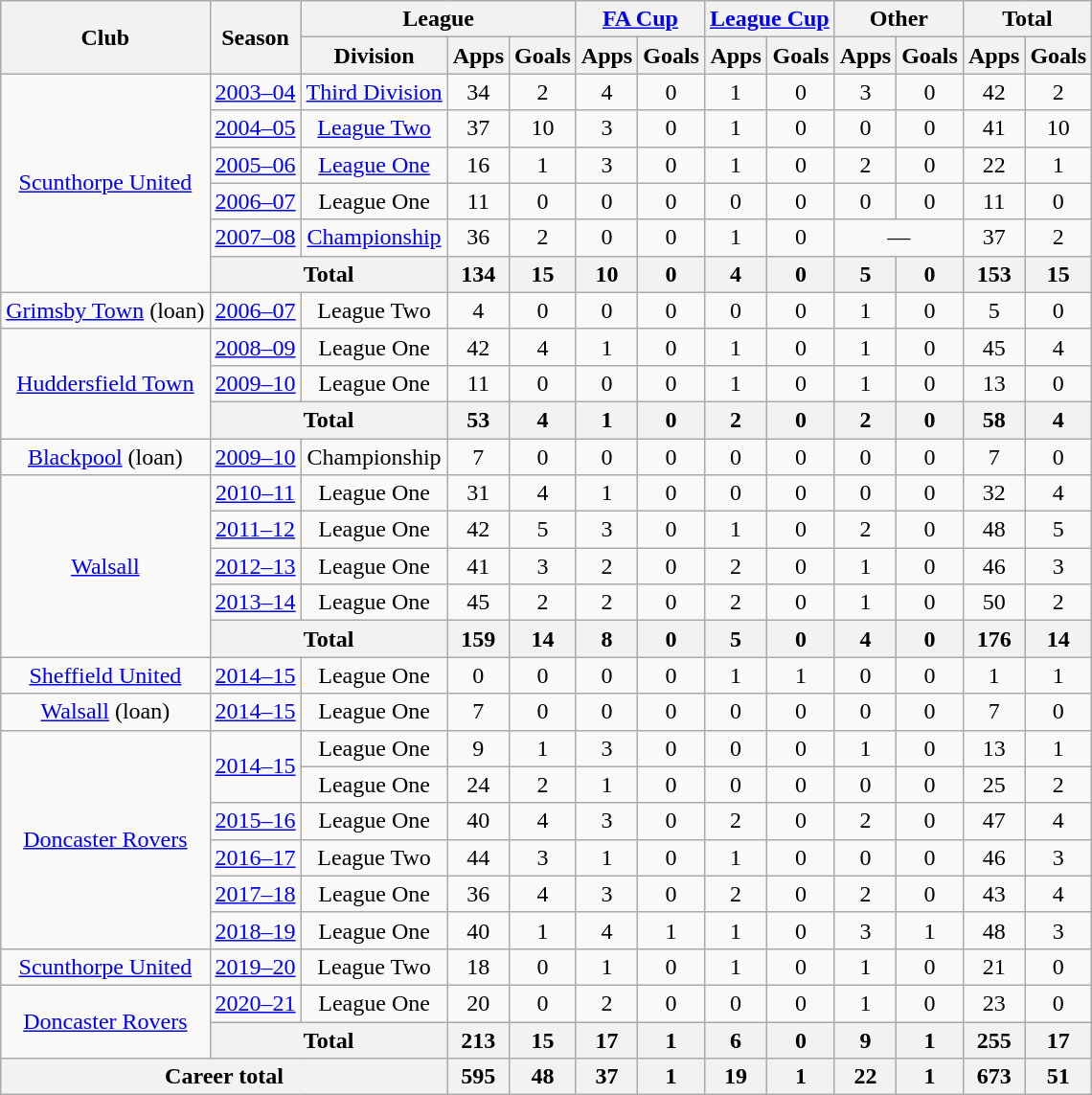<table class="wikitable" style="text-align: center;">
<tr>
<th rowspan="2">Club</th>
<th rowspan="2">Season</th>
<th colspan="3">League</th>
<th colspan="2"><a href='#'>FA Cup</a></th>
<th colspan="2"><a href='#'>League Cup</a></th>
<th colspan="2">Other</th>
<th colspan="2">Total</th>
</tr>
<tr>
<th>Division</th>
<th>Apps</th>
<th>Goals</th>
<th>Apps</th>
<th>Goals</th>
<th>Apps</th>
<th>Goals</th>
<th>Apps</th>
<th>Goals</th>
<th>Apps</th>
<th>Goals</th>
</tr>
<tr>
<td rowspan="6"><a href='#'>Scunthorpe United</a></td>
<td><a href='#'>2003–04</a></td>
<td><a href='#'>Third Division</a></td>
<td>34</td>
<td>2</td>
<td>4</td>
<td>0</td>
<td>1</td>
<td>0</td>
<td>3</td>
<td>0</td>
<td>42</td>
<td>2</td>
</tr>
<tr>
<td><a href='#'>2004–05</a></td>
<td><a href='#'>League Two</a></td>
<td>37</td>
<td>10</td>
<td>3</td>
<td>0</td>
<td>1</td>
<td>0</td>
<td>0</td>
<td>0</td>
<td>41</td>
<td>10</td>
</tr>
<tr>
<td><a href='#'>2005–06</a></td>
<td><a href='#'>League One</a></td>
<td>16</td>
<td>1</td>
<td>3</td>
<td>0</td>
<td>1</td>
<td>0</td>
<td>2</td>
<td>0</td>
<td>22</td>
<td>1</td>
</tr>
<tr>
<td><a href='#'>2006–07</a></td>
<td>League One</td>
<td>11</td>
<td>0</td>
<td>0</td>
<td>0</td>
<td>0</td>
<td>0</td>
<td>0</td>
<td>0</td>
<td>11</td>
<td>0</td>
</tr>
<tr>
<td><a href='#'>2007–08</a></td>
<td><a href='#'>Championship</a></td>
<td>36</td>
<td>2</td>
<td>0</td>
<td>0</td>
<td>1</td>
<td>0</td>
<td colspan="2">—</td>
<td>37</td>
<td>2</td>
</tr>
<tr>
<th colspan=2>Total</th>
<th>134</th>
<th>15</th>
<th>10</th>
<th>0</th>
<th>4</th>
<th>0</th>
<th>5</th>
<th>0</th>
<th>153</th>
<th>15</th>
</tr>
<tr>
<td><a href='#'>Grimsby Town</a> (loan)</td>
<td><a href='#'>2006–07</a></td>
<td>League Two</td>
<td>4</td>
<td>0</td>
<td>0</td>
<td>0</td>
<td>0</td>
<td>0</td>
<td>1</td>
<td>0</td>
<td>5</td>
<td>0</td>
</tr>
<tr>
<td rowspan="3"><a href='#'>Huddersfield Town</a></td>
<td><a href='#'>2008–09</a></td>
<td>League One</td>
<td>42</td>
<td>4</td>
<td>1</td>
<td>0</td>
<td>1</td>
<td>0</td>
<td>1</td>
<td>0</td>
<td>45</td>
<td>4</td>
</tr>
<tr>
<td><a href='#'>2009–10</a></td>
<td>League One</td>
<td>11</td>
<td>0</td>
<td>0</td>
<td>0</td>
<td>1</td>
<td>0</td>
<td>1</td>
<td>0</td>
<td>13</td>
<td>0</td>
</tr>
<tr>
<th colspan=2>Total</th>
<th>53</th>
<th>4</th>
<th>1</th>
<th>0</th>
<th>2</th>
<th>0</th>
<th>2</th>
<th>0</th>
<th>58</th>
<th>4</th>
</tr>
<tr>
<td><a href='#'>Blackpool</a> (loan)</td>
<td><a href='#'>2009–10</a></td>
<td>Championship</td>
<td>7</td>
<td>0</td>
<td>0</td>
<td>0</td>
<td>0</td>
<td>0</td>
<td>0</td>
<td>0</td>
<td>7</td>
<td>0</td>
</tr>
<tr>
<td rowspan="5"><a href='#'>Walsall</a></td>
<td><a href='#'>2010–11</a></td>
<td>League One</td>
<td>31</td>
<td>4</td>
<td>1</td>
<td>0</td>
<td>0</td>
<td>0</td>
<td>0</td>
<td>0</td>
<td>32</td>
<td>4</td>
</tr>
<tr>
<td><a href='#'>2011–12</a></td>
<td>League One</td>
<td>42</td>
<td>5</td>
<td>3</td>
<td>0</td>
<td>1</td>
<td>0</td>
<td>2</td>
<td>0</td>
<td>48</td>
<td>5</td>
</tr>
<tr>
<td><a href='#'>2012–13</a></td>
<td>League One</td>
<td>41</td>
<td>3</td>
<td>2</td>
<td>0</td>
<td>2</td>
<td>0</td>
<td>1</td>
<td>0</td>
<td>46</td>
<td>3</td>
</tr>
<tr>
<td><a href='#'>2013–14</a></td>
<td>League One</td>
<td>45</td>
<td>2</td>
<td>2</td>
<td>0</td>
<td>2</td>
<td>0</td>
<td>1</td>
<td>0</td>
<td>50</td>
<td>2</td>
</tr>
<tr>
<th colspan=2>Total</th>
<th>159</th>
<th>14</th>
<th>8</th>
<th>0</th>
<th>5</th>
<th>0</th>
<th>4</th>
<th>0</th>
<th>176</th>
<th>14</th>
</tr>
<tr>
<td><a href='#'>Sheffield United</a></td>
<td><a href='#'>2014–15</a></td>
<td>League One</td>
<td>0</td>
<td>0</td>
<td>0</td>
<td>0</td>
<td>1</td>
<td>1</td>
<td>0</td>
<td>0</td>
<td>1</td>
<td>1</td>
</tr>
<tr>
<td><a href='#'>Walsall</a> (loan)</td>
<td><a href='#'>2014–15</a></td>
<td>League One</td>
<td>7</td>
<td>0</td>
<td>0</td>
<td>0</td>
<td>0</td>
<td>0</td>
<td>0</td>
<td>0</td>
<td>7</td>
<td>0</td>
</tr>
<tr>
<td rowspan="6"><a href='#'>Doncaster Rovers</a></td>
<td rowspan="2"><a href='#'>2014–15</a></td>
<td>League One</td>
<td>9</td>
<td>1</td>
<td>3</td>
<td>0</td>
<td>0</td>
<td>0</td>
<td>1</td>
<td>0</td>
<td>13</td>
<td>1</td>
</tr>
<tr>
<td>League One</td>
<td>24</td>
<td>2</td>
<td>1</td>
<td>0</td>
<td>0</td>
<td>0</td>
<td>0</td>
<td>0</td>
<td>25</td>
<td>2</td>
</tr>
<tr>
<td><a href='#'>2015–16</a></td>
<td>League One</td>
<td>40</td>
<td>4</td>
<td>3</td>
<td>0</td>
<td>2</td>
<td>0</td>
<td>2</td>
<td>0</td>
<td>47</td>
<td>4</td>
</tr>
<tr>
<td><a href='#'>2016–17</a></td>
<td>League Two</td>
<td>44</td>
<td>3</td>
<td>1</td>
<td>0</td>
<td>1</td>
<td>0</td>
<td>0</td>
<td>0</td>
<td>46</td>
<td>3</td>
</tr>
<tr>
<td><a href='#'>2017–18</a></td>
<td>League One</td>
<td>36</td>
<td>4</td>
<td>3</td>
<td>0</td>
<td>2</td>
<td>0</td>
<td>2</td>
<td>0</td>
<td>43</td>
<td>4</td>
</tr>
<tr>
<td><a href='#'>2018–19</a></td>
<td>League One</td>
<td>40</td>
<td>1</td>
<td>4</td>
<td>1</td>
<td>1</td>
<td>0</td>
<td>3</td>
<td>1</td>
<td>48</td>
<td>3</td>
</tr>
<tr>
<td><a href='#'>Scunthorpe United</a></td>
<td><a href='#'>2019–20</a></td>
<td>League Two</td>
<td>18</td>
<td>0</td>
<td>1</td>
<td>0</td>
<td>1</td>
<td>0</td>
<td>1</td>
<td>0</td>
<td>21</td>
<td>0</td>
</tr>
<tr>
<td rowspan="2"><a href='#'>Doncaster Rovers</a></td>
<td><a href='#'>2020–21</a></td>
<td>League One</td>
<td>20</td>
<td>0</td>
<td>2</td>
<td>0</td>
<td>0</td>
<td>0</td>
<td>1</td>
<td>0</td>
<td>23</td>
<td>0</td>
</tr>
<tr>
<th colspan="2">Total</th>
<th>213</th>
<th>15</th>
<th>17</th>
<th>1</th>
<th>6</th>
<th>0</th>
<th>9</th>
<th>1</th>
<th>255</th>
<th>17</th>
</tr>
<tr>
<th colspan=3>Career total</th>
<th>595</th>
<th>48</th>
<th>37</th>
<th>1</th>
<th>19</th>
<th>1</th>
<th>22</th>
<th>1</th>
<th>673</th>
<th>51</th>
</tr>
</table>
